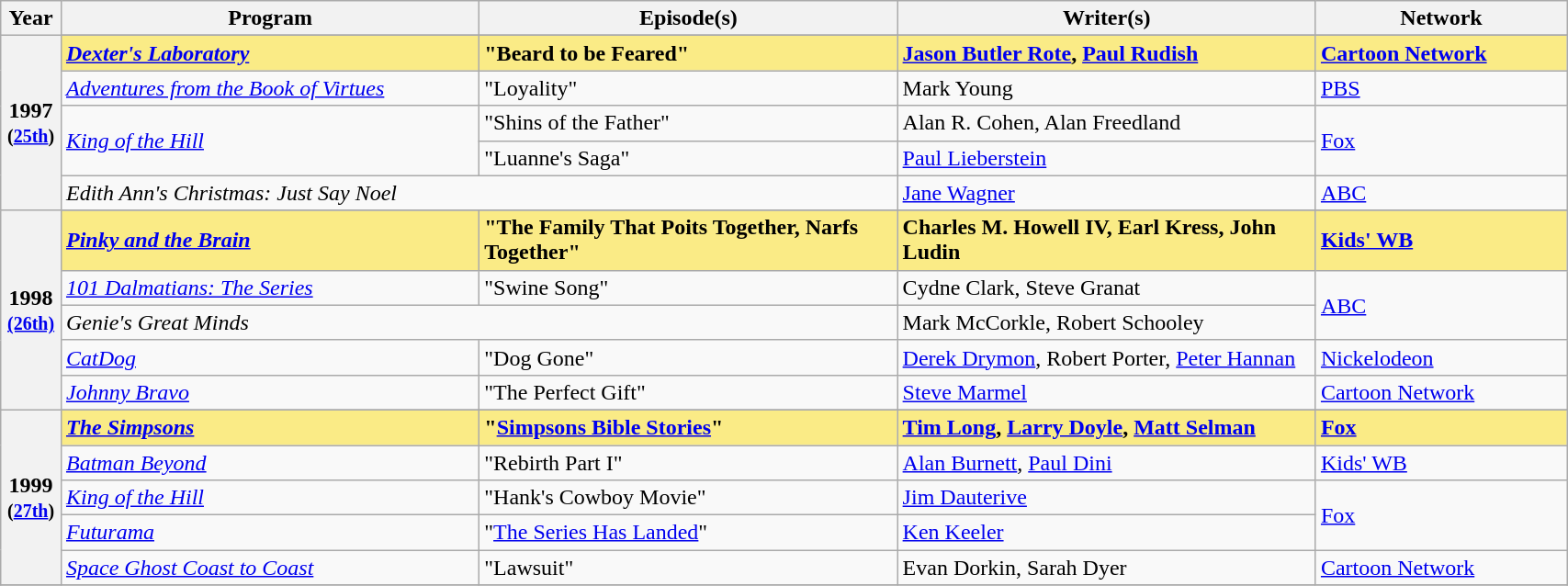<table class="wikitable" style="width:90%;">
<tr>
<th style="width:3%;">Year</th>
<th style="width:25%;">Program</th>
<th style="width:25%;">Episode(s)</th>
<th style="width:25%;">Writer(s)</th>
<th style="width:15%;">Network</th>
</tr>
<tr>
<th rowspan="6" style="text-align:center;">1997 <br><small>(<a href='#'>25th</a>)</small><br></th>
</tr>
<tr style="background:#FAEB86;">
<td><strong><em><a href='#'>Dexter's Laboratory</a></em></strong></td>
<td><strong>"Beard to be Feared"</strong></td>
<td><strong><a href='#'>Jason Butler Rote</a>, <a href='#'>Paul Rudish</a></strong></td>
<td><strong><a href='#'>Cartoon Network</a></strong></td>
</tr>
<tr>
<td><em><a href='#'>Adventures from the Book of Virtues</a></em></td>
<td>"Loyality"</td>
<td>Mark Young</td>
<td><a href='#'>PBS</a></td>
</tr>
<tr>
<td rowspan="2"><em><a href='#'>King of the Hill</a></em></td>
<td>"Shins of the Father"</td>
<td>Alan R. Cohen, Alan Freedland</td>
<td rowspan="2"><a href='#'>Fox</a></td>
</tr>
<tr>
<td>"Luanne's Saga"</td>
<td><a href='#'>Paul Lieberstein</a></td>
</tr>
<tr>
<td colspan="2"><em>Edith Ann's Christmas: Just Say Noel</em></td>
<td><a href='#'>Jane Wagner</a></td>
<td><a href='#'>ABC</a></td>
</tr>
<tr>
<th rowspan="6" style="text-align:center;">1998<br><small><a href='#'>(26th)</a></small><br></th>
</tr>
<tr style="background:#FAEB86;">
<td><strong><em><a href='#'>Pinky and the Brain</a></em></strong></td>
<td><strong>"The Family That Poits Together, Narfs Together"</strong></td>
<td><strong>Charles M. Howell IV, Earl Kress, John Ludin</strong></td>
<td><strong><a href='#'>Kids' WB</a></strong></td>
</tr>
<tr>
<td><em><a href='#'>101 Dalmatians: The Series</a></em></td>
<td>"Swine Song"</td>
<td>Cydne Clark, Steve Granat</td>
<td rowspan="2"><a href='#'>ABC</a></td>
</tr>
<tr>
<td colspan="2"><em>Genie's Great Minds</em></td>
<td>Mark McCorkle, Robert Schooley</td>
</tr>
<tr>
<td><em><a href='#'>CatDog</a></em></td>
<td>"Dog Gone"</td>
<td><a href='#'>Derek Drymon</a>, Robert Porter, <a href='#'>Peter Hannan</a></td>
<td><a href='#'>Nickelodeon</a></td>
</tr>
<tr>
<td><em><a href='#'>Johnny Bravo</a></em></td>
<td>"The Perfect Gift"</td>
<td><a href='#'>Steve Marmel</a></td>
<td><a href='#'>Cartoon Network</a></td>
</tr>
<tr>
<th rowspan="6" style="text-align:center;">1999 <br><small>(<a href='#'>27th</a>)</small><br></th>
</tr>
<tr style="background:#FAEB86;">
<td><strong><em><a href='#'>The Simpsons</a></em></strong></td>
<td><strong>"<a href='#'>Simpsons Bible Stories</a>"</strong></td>
<td><strong><a href='#'>Tim Long</a>, <a href='#'>Larry Doyle</a>, <a href='#'>Matt Selman</a></strong></td>
<td><strong><a href='#'>Fox</a></strong></td>
</tr>
<tr>
<td><em><a href='#'>Batman Beyond</a></em></td>
<td>"Rebirth Part I"</td>
<td><a href='#'>Alan Burnett</a>, <a href='#'>Paul Dini</a></td>
<td><a href='#'>Kids' WB</a></td>
</tr>
<tr>
<td><em><a href='#'>King of the Hill</a></em></td>
<td>"Hank's Cowboy Movie"</td>
<td><a href='#'>Jim Dauterive</a></td>
<td rowspan="2"><a href='#'>Fox</a></td>
</tr>
<tr>
<td><em><a href='#'>Futurama</a></em></td>
<td>"<a href='#'>The Series Has Landed</a>"</td>
<td><a href='#'>Ken Keeler</a></td>
</tr>
<tr>
<td><em><a href='#'>Space Ghost Coast to Coast</a></em></td>
<td>"Lawsuit"</td>
<td>Evan Dorkin, Sarah Dyer</td>
<td><a href='#'>Cartoon Network</a></td>
</tr>
<tr>
</tr>
</table>
